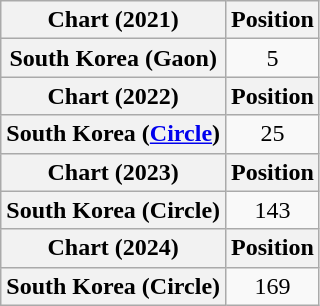<table class="wikitable plainrowheaders" style="text-align:center">
<tr>
<th scope="col">Chart (2021)</th>
<th scope="col">Position</th>
</tr>
<tr>
<th scope="row">South Korea (Gaon)</th>
<td>5</td>
</tr>
<tr>
<th scope="col">Chart (2022)</th>
<th scope="col">Position</th>
</tr>
<tr>
<th scope="row">South Korea (<a href='#'>Circle</a>)</th>
<td>25</td>
</tr>
<tr>
<th scope="col">Chart (2023)</th>
<th scope="col">Position</th>
</tr>
<tr>
<th scope="row">South Korea (Circle)</th>
<td>143</td>
</tr>
<tr>
<th scope="col">Chart (2024)</th>
<th scope="col">Position</th>
</tr>
<tr>
<th scope="row">South Korea (Circle)</th>
<td>169</td>
</tr>
</table>
